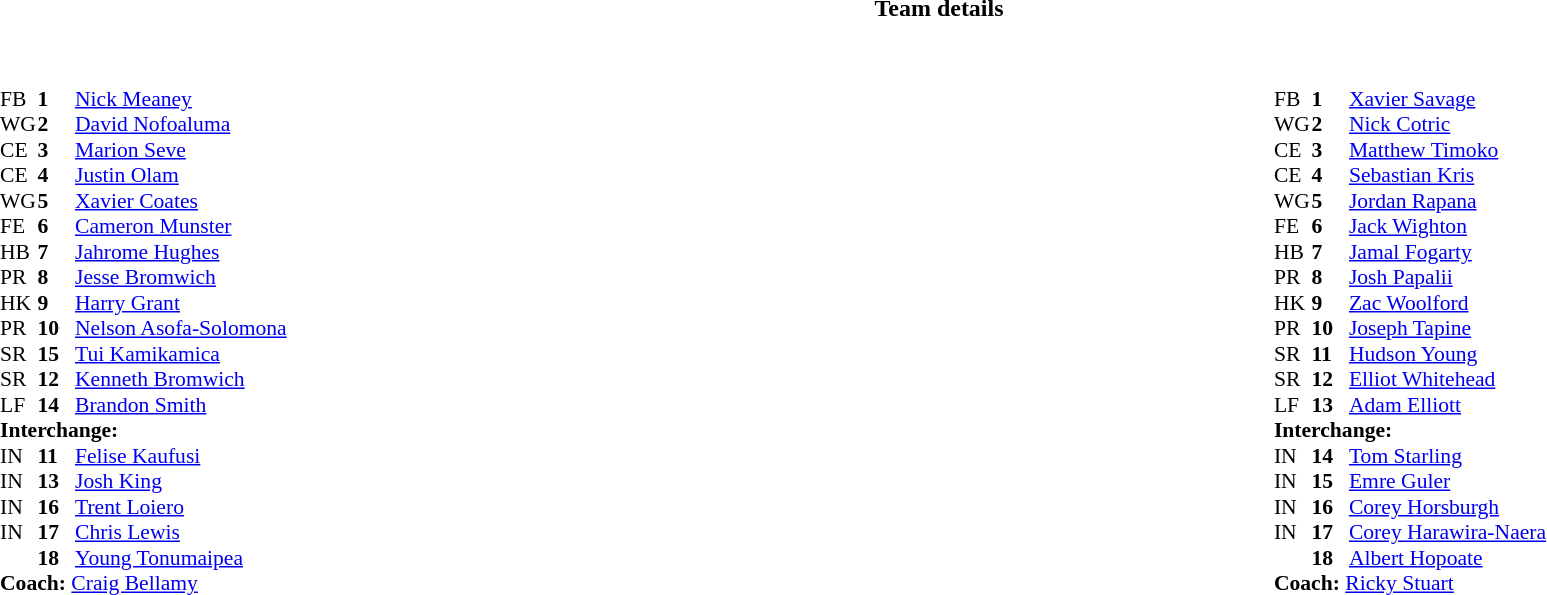<table border="0" width="100%" class="collapsible collapsed">
<tr>
<th>Team details</th>
</tr>
<tr>
<td><br><table width="100%">
<tr>
<td valign="top" width="50%"><br><table style="font-size: 90%" cellspacing="0" cellpadding="0">
<tr>
<th width="25"></th>
<th width="25"></th>
</tr>
<tr>
<td>FB</td>
<td><strong>1</strong></td>
<td><a href='#'>Nick Meaney</a></td>
</tr>
<tr>
<td>WG</td>
<td><strong>2</strong></td>
<td><a href='#'>David Nofoaluma</a></td>
</tr>
<tr>
<td>CE</td>
<td><strong>3</strong></td>
<td><a href='#'>Marion Seve</a></td>
</tr>
<tr>
<td>CE</td>
<td><strong>4</strong></td>
<td><a href='#'>Justin Olam</a></td>
</tr>
<tr>
<td>WG</td>
<td><strong>5</strong></td>
<td><a href='#'>Xavier Coates</a></td>
</tr>
<tr>
<td>FE</td>
<td><strong>6</strong></td>
<td><a href='#'>Cameron Munster</a></td>
</tr>
<tr>
<td>HB</td>
<td><strong>7</strong></td>
<td><a href='#'>Jahrome Hughes</a></td>
</tr>
<tr>
<td>PR</td>
<td><strong>8</strong></td>
<td><a href='#'>Jesse Bromwich</a></td>
</tr>
<tr>
<td>HK</td>
<td><strong>9</strong></td>
<td><a href='#'>Harry Grant</a></td>
</tr>
<tr>
<td>PR</td>
<td><strong>10</strong></td>
<td><a href='#'>Nelson Asofa-Solomona</a></td>
</tr>
<tr>
<td>SR</td>
<td><strong>15</strong></td>
<td><a href='#'>Tui Kamikamica</a></td>
</tr>
<tr>
<td>SR</td>
<td><strong>12</strong></td>
<td><a href='#'>Kenneth Bromwich</a></td>
</tr>
<tr>
<td>LF</td>
<td><strong>14</strong></td>
<td><a href='#'>Brandon Smith</a></td>
</tr>
<tr>
<td colspan=3><strong>Interchange:</strong></td>
</tr>
<tr>
<td>IN</td>
<td><strong>11</strong></td>
<td><a href='#'>Felise Kaufusi</a></td>
</tr>
<tr>
<td>IN</td>
<td><strong>13</strong></td>
<td><a href='#'>Josh King</a></td>
</tr>
<tr>
<td>IN</td>
<td><strong>16</strong></td>
<td><a href='#'>Trent Loiero</a></td>
</tr>
<tr>
<td>IN</td>
<td><strong>17</strong></td>
<td><a href='#'>Chris Lewis</a></td>
</tr>
<tr>
<td></td>
<td><strong>18</strong></td>
<td><a href='#'>Young Tonumaipea</a></td>
</tr>
<tr>
<td colspan=3><strong>Coach:</strong> <a href='#'>Craig Bellamy</a></td>
</tr>
<tr>
<td colspan="3"></td>
</tr>
</table>
</td>
<td valign="top" width="50%"><br><table style="font-size: 90%" cellspacing="0" cellpadding="0" align="center">
<tr>
<th width="25"></th>
<th width="25"></th>
</tr>
<tr>
<td>FB</td>
<td><strong>1</strong></td>
<td><a href='#'>Xavier Savage</a></td>
</tr>
<tr>
<td>WG</td>
<td><strong>2</strong></td>
<td><a href='#'>Nick Cotric</a></td>
</tr>
<tr>
<td>CE</td>
<td><strong>3</strong></td>
<td><a href='#'>Matthew Timoko</a></td>
</tr>
<tr>
<td>CE</td>
<td><strong>4</strong></td>
<td><a href='#'>Sebastian Kris</a></td>
</tr>
<tr>
<td>WG</td>
<td><strong>5</strong></td>
<td><a href='#'>Jordan Rapana</a></td>
</tr>
<tr>
<td>FE</td>
<td><strong>6</strong></td>
<td><a href='#'>Jack Wighton</a></td>
</tr>
<tr>
<td>HB</td>
<td><strong>7</strong></td>
<td><a href='#'>Jamal Fogarty</a></td>
</tr>
<tr>
<td>PR</td>
<td><strong>8</strong></td>
<td><a href='#'>Josh Papalii</a></td>
</tr>
<tr>
<td>HK</td>
<td><strong>9</strong></td>
<td><a href='#'>Zac Woolford</a></td>
</tr>
<tr>
<td>PR</td>
<td><strong>10</strong></td>
<td><a href='#'>Joseph Tapine</a></td>
</tr>
<tr>
<td>SR</td>
<td><strong>11</strong></td>
<td><a href='#'>Hudson Young</a></td>
</tr>
<tr>
<td>SR</td>
<td><strong>12</strong></td>
<td><a href='#'>Elliot Whitehead</a></td>
</tr>
<tr>
<td>LF</td>
<td><strong>13</strong></td>
<td><a href='#'>Adam Elliott</a></td>
</tr>
<tr>
<td colspan=3><strong>Interchange:</strong></td>
</tr>
<tr>
<td>IN</td>
<td><strong>14</strong></td>
<td><a href='#'>Tom Starling</a></td>
</tr>
<tr>
<td>IN</td>
<td><strong>15</strong></td>
<td><a href='#'>Emre Guler</a></td>
</tr>
<tr>
<td>IN</td>
<td><strong>16</strong></td>
<td><a href='#'>Corey Horsburgh</a></td>
</tr>
<tr>
<td>IN</td>
<td><strong>17</strong></td>
<td><a href='#'>Corey Harawira-Naera</a></td>
</tr>
<tr>
<td></td>
<td><strong>18</strong></td>
<td><a href='#'>Albert Hopoate</a></td>
</tr>
<tr>
<td colspan=3><strong>Coach:</strong> <a href='#'>Ricky Stuart</a></td>
</tr>
<tr>
<td colspan="3"></td>
</tr>
</table>
</td>
</tr>
</table>
</td>
</tr>
</table>
